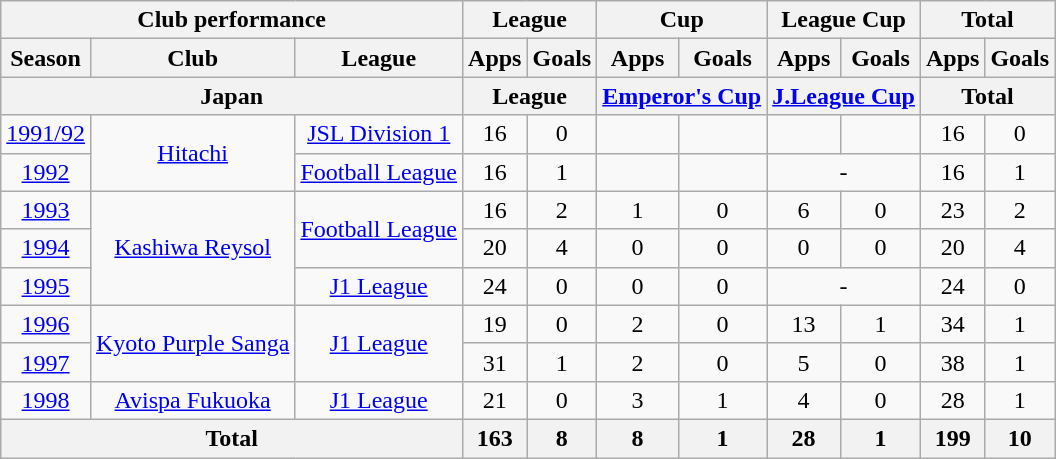<table class="wikitable" style="text-align:center;">
<tr>
<th colspan=3>Club performance</th>
<th colspan=2>League</th>
<th colspan=2>Cup</th>
<th colspan=2>League Cup</th>
<th colspan=2>Total</th>
</tr>
<tr>
<th>Season</th>
<th>Club</th>
<th>League</th>
<th>Apps</th>
<th>Goals</th>
<th>Apps</th>
<th>Goals</th>
<th>Apps</th>
<th>Goals</th>
<th>Apps</th>
<th>Goals</th>
</tr>
<tr>
<th colspan=3>Japan</th>
<th colspan=2>League</th>
<th colspan=2><a href='#'>Emperor's Cup</a></th>
<th colspan=2><a href='#'>J.League Cup</a></th>
<th colspan=2>Total</th>
</tr>
<tr>
<td><a href='#'>1991/92</a></td>
<td rowspan="2"><a href='#'>Hitachi</a></td>
<td><a href='#'>JSL Division 1</a></td>
<td>16</td>
<td>0</td>
<td></td>
<td></td>
<td></td>
<td></td>
<td>16</td>
<td>0</td>
</tr>
<tr>
<td><a href='#'>1992</a></td>
<td><a href='#'>Football League</a></td>
<td>16</td>
<td>1</td>
<td></td>
<td></td>
<td colspan="2">-</td>
<td>16</td>
<td>1</td>
</tr>
<tr>
<td><a href='#'>1993</a></td>
<td rowspan="3"><a href='#'>Kashiwa Reysol</a></td>
<td rowspan="2"><a href='#'>Football League</a></td>
<td>16</td>
<td>2</td>
<td>1</td>
<td>0</td>
<td>6</td>
<td>0</td>
<td>23</td>
<td>2</td>
</tr>
<tr>
<td><a href='#'>1994</a></td>
<td>20</td>
<td>4</td>
<td>0</td>
<td>0</td>
<td>0</td>
<td>0</td>
<td>20</td>
<td>4</td>
</tr>
<tr>
<td><a href='#'>1995</a></td>
<td><a href='#'>J1 League</a></td>
<td>24</td>
<td>0</td>
<td>0</td>
<td>0</td>
<td colspan="2">-</td>
<td>24</td>
<td>0</td>
</tr>
<tr>
<td><a href='#'>1996</a></td>
<td rowspan="2"><a href='#'>Kyoto Purple Sanga</a></td>
<td rowspan="2"><a href='#'>J1 League</a></td>
<td>19</td>
<td>0</td>
<td>2</td>
<td>0</td>
<td>13</td>
<td>1</td>
<td>34</td>
<td>1</td>
</tr>
<tr>
<td><a href='#'>1997</a></td>
<td>31</td>
<td>1</td>
<td>2</td>
<td>0</td>
<td>5</td>
<td>0</td>
<td>38</td>
<td>1</td>
</tr>
<tr>
<td><a href='#'>1998</a></td>
<td><a href='#'>Avispa Fukuoka</a></td>
<td><a href='#'>J1 League</a></td>
<td>21</td>
<td>0</td>
<td>3</td>
<td>1</td>
<td>4</td>
<td>0</td>
<td>28</td>
<td>1</td>
</tr>
<tr>
<th colspan=3>Total</th>
<th>163</th>
<th>8</th>
<th>8</th>
<th>1</th>
<th>28</th>
<th>1</th>
<th>199</th>
<th>10</th>
</tr>
</table>
